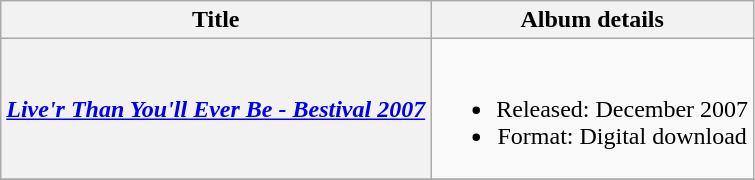<table class="wikitable plainrowheaders" style="text-align:center;" border="1">
<tr>
<th scope="col">Title</th>
<th scope="col">Album details</th>
</tr>
<tr>
<th scope="row"><em><a href='#'>Live'r Than You'll Ever Be - Bestival 2007</a></em></th>
<td><br><ul><li>Released: December 2007</li><li>Format: Digital download</li></ul></td>
</tr>
<tr>
</tr>
</table>
